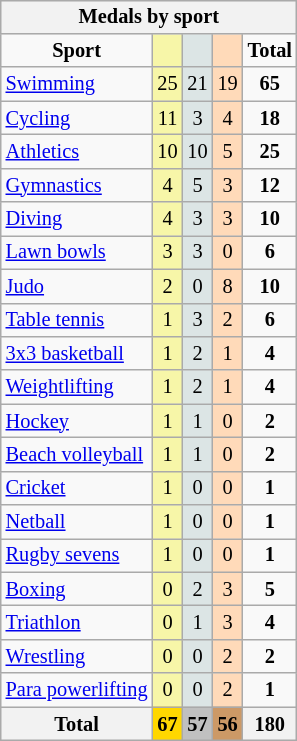<table class="wikitable" style="font-size:85%;float:right;text-align:center">
<tr bgcolor=EFEFEF>
<th colspan=5>Medals by sport</th>
</tr>
<tr>
<td><strong>Sport</strong></td>
<td bgcolor=F7F6A8></td>
<td bgcolor=DCE5E5></td>
<td bgcolor=FFDAB9></td>
<td><strong>Total</strong></td>
</tr>
<tr>
<td align=left><a href='#'>Swimming</a></td>
<td bgcolor=F7F6A8>25</td>
<td bgcolor=DCE5E5>21</td>
<td bgcolor=FFDAB9>19</td>
<td><strong>65</strong></td>
</tr>
<tr>
<td align=left><a href='#'>Cycling</a></td>
<td bgcolor=F7F6A8>11</td>
<td bgcolor=DCE5E5>3</td>
<td bgcolor=FFDAB9>4</td>
<td><strong>18</strong></td>
</tr>
<tr>
<td align=left><a href='#'>Athletics</a></td>
<td bgcolor=F7F6A8>10</td>
<td bgcolor=DCE5E5>10</td>
<td bgcolor=FFDAB9>5</td>
<td><strong>25</strong></td>
</tr>
<tr>
<td align=left><a href='#'>Gymnastics</a></td>
<td bgcolor=F7F6A8>4</td>
<td bgcolor=DCE5E5>5</td>
<td bgcolor=FFDAB9>3</td>
<td><strong>12</strong></td>
</tr>
<tr>
<td align=left><a href='#'>Diving</a></td>
<td bgcolor=F7F6A8>4</td>
<td bgcolor=DCE5E5>3</td>
<td bgcolor=FFDAB9>3</td>
<td><strong>10</strong></td>
</tr>
<tr>
<td align=left><a href='#'>Lawn bowls</a></td>
<td bgcolor=F7F6A8>3</td>
<td bgcolor=DCE5E5>3</td>
<td bgcolor=FFDAB9>0</td>
<td><strong>6</strong></td>
</tr>
<tr>
<td align=left><a href='#'>Judo</a></td>
<td bgcolor=F7F6A8>2</td>
<td bgcolor=DCE5E5>0</td>
<td bgcolor=FFDAB9>8</td>
<td><strong>10</strong></td>
</tr>
<tr>
<td align=left><a href='#'>Table tennis</a></td>
<td bgcolor=F7F6A8>1</td>
<td bgcolor=DCE5E5>3</td>
<td bgcolor=FFDAB9>2</td>
<td><strong>6</strong></td>
</tr>
<tr>
<td align=left><a href='#'>3x3 basketball</a></td>
<td bgcolor=F7F6A8>1</td>
<td bgcolor=DCE5E5>2</td>
<td bgcolor=FFDAB9>1</td>
<td><strong>4</strong></td>
</tr>
<tr>
<td align=left><a href='#'>Weightlifting</a></td>
<td bgcolor=F7F6A8>1</td>
<td bgcolor=DCE5E5>2</td>
<td bgcolor=FFDAB9>1</td>
<td><strong>4</strong></td>
</tr>
<tr>
<td align=left><a href='#'>Hockey</a></td>
<td bgcolor=F7F6A8>1</td>
<td bgcolor=DCE5E5>1</td>
<td bgcolor=FFDAB9>0</td>
<td><strong>2</strong></td>
</tr>
<tr>
<td align=left><a href='#'>Beach volleyball</a></td>
<td bgcolor=F7F6A8>1</td>
<td bgcolor=DCE5E5>1</td>
<td bgcolor=FFDAB9>0</td>
<td><strong>2</strong></td>
</tr>
<tr>
<td align=left><a href='#'>Cricket</a></td>
<td bgcolor=F7F6A8>1</td>
<td bgcolor=DCE5E5>0</td>
<td bgcolor=FFDAB9>0</td>
<td><strong>1</strong></td>
</tr>
<tr>
<td align=left><a href='#'>Netball</a></td>
<td bgcolor=F7F6A8>1</td>
<td bgcolor=DCE5E5>0</td>
<td bgcolor=FFDAB9>0</td>
<td><strong>1</strong></td>
</tr>
<tr>
<td align=left><a href='#'>Rugby sevens</a></td>
<td bgcolor=F7F6A8>1</td>
<td bgcolor=DCE5E5>0</td>
<td bgcolor=FFDAB9>0</td>
<td><strong>1</strong></td>
</tr>
<tr>
<td align=left><a href='#'>Boxing</a></td>
<td bgcolor=F7F6A8>0</td>
<td bgcolor=DCE5E5>2</td>
<td bgcolor=FFDAB9>3</td>
<td><strong>5</strong></td>
</tr>
<tr>
<td align=left><a href='#'>Triathlon</a></td>
<td bgcolor=F7F6A8>0</td>
<td bgcolor=DCE5E5>1</td>
<td bgcolor=FFDAB9>3</td>
<td><strong>4</strong></td>
</tr>
<tr>
<td align=left><a href='#'>Wrestling</a></td>
<td bgcolor=F7F6A8>0</td>
<td bgcolor=DCE5E5>0</td>
<td bgcolor=FFDAB9>2</td>
<td><strong>2</strong></td>
</tr>
<tr>
<td align=left><a href='#'>Para powerlifting</a></td>
<td bgcolor=F7F6A8>0</td>
<td bgcolor=DCE5E5>0</td>
<td bgcolor=FFDAB9>2</td>
<td><strong>1</strong></td>
</tr>
<tr>
<th>Total</th>
<th style="background:gold;">67</th>
<th style="background:silver;">57</th>
<th style="background:#c96;">56</th>
<th>180</th>
</tr>
</table>
